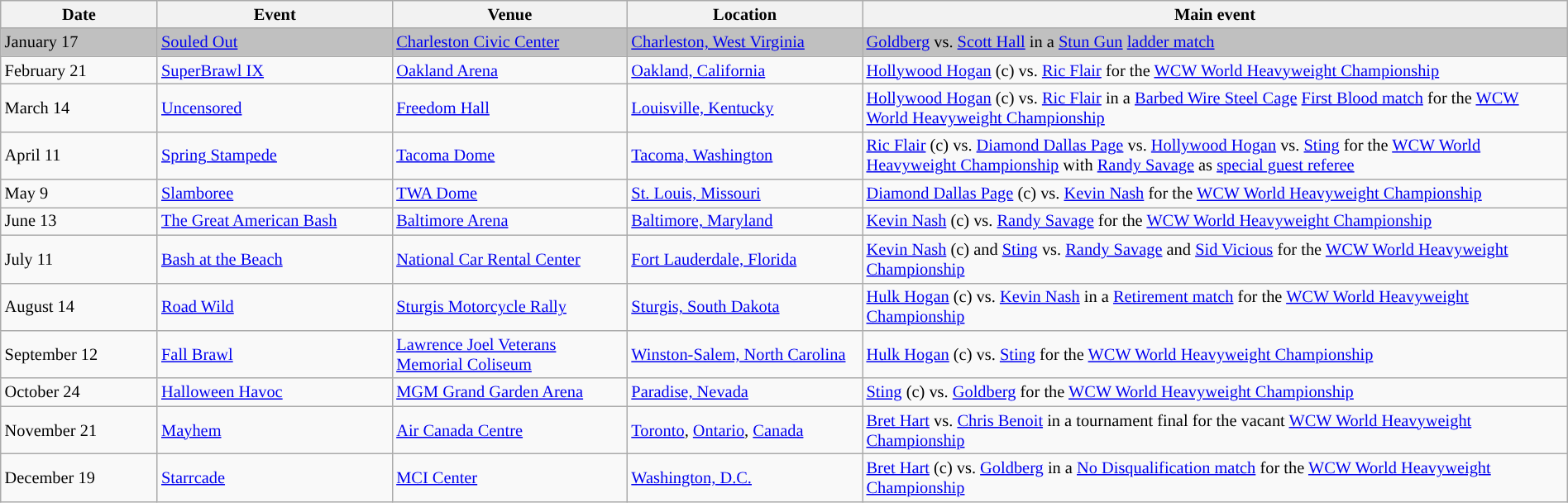<table class="sortable wikitable succession-box" style="font-size:85%; width: 100%">
<tr>
<th width=10%>Date</th>
<th width=15%>Event</th>
<th width=15%>Venue</th>
<th width=15%>Location</th>
<th width=45%>Main event</th>
</tr>
<tr>
</tr>
<tr style="background:#C0C0C0;">
<td>January 17</td>
<td><a href='#'>Souled Out</a></td>
<td><a href='#'>Charleston Civic Center</a></td>
<td><a href='#'>Charleston, West Virginia</a></td>
<td><a href='#'>Goldberg</a> vs. <a href='#'>Scott Hall</a> in a <a href='#'>Stun Gun</a> <a href='#'>ladder match</a></td>
</tr>
<tr>
<td>February 21</td>
<td><a href='#'>SuperBrawl IX</a></td>
<td><a href='#'>Oakland Arena</a></td>
<td><a href='#'>Oakland, California</a></td>
<td><a href='#'>Hollywood Hogan</a> (c) vs. <a href='#'>Ric Flair</a> for the <a href='#'>WCW World Heavyweight Championship</a></td>
</tr>
<tr>
<td>March 14</td>
<td><a href='#'>Uncensored</a></td>
<td><a href='#'>Freedom Hall</a></td>
<td><a href='#'>Louisville, Kentucky</a></td>
<td><a href='#'>Hollywood Hogan</a> (c) vs. <a href='#'>Ric Flair</a> in a <a href='#'>Barbed Wire Steel Cage</a> <a href='#'>First Blood match</a> for the <a href='#'>WCW World Heavyweight Championship</a></td>
</tr>
<tr>
<td>April 11</td>
<td><a href='#'>Spring Stampede</a></td>
<td><a href='#'>Tacoma Dome</a></td>
<td><a href='#'>Tacoma, Washington</a></td>
<td><a href='#'>Ric Flair</a> (c) vs. <a href='#'>Diamond Dallas Page</a> vs. <a href='#'>Hollywood Hogan</a> vs. <a href='#'>Sting</a> for the <a href='#'>WCW World Heavyweight Championship</a> with <a href='#'>Randy Savage</a> as <a href='#'>special guest referee</a></td>
</tr>
<tr>
<td>May 9</td>
<td><a href='#'>Slamboree</a></td>
<td><a href='#'>TWA Dome</a></td>
<td><a href='#'>St. Louis, Missouri</a></td>
<td><a href='#'>Diamond Dallas Page</a> (c) vs. <a href='#'>Kevin Nash</a> for the <a href='#'>WCW World Heavyweight Championship</a></td>
</tr>
<tr>
<td>June 13</td>
<td><a href='#'>The Great American Bash</a></td>
<td><a href='#'>Baltimore Arena</a></td>
<td><a href='#'>Baltimore, Maryland</a></td>
<td><a href='#'>Kevin Nash</a> (c) vs. <a href='#'>Randy Savage</a> for the <a href='#'>WCW World Heavyweight Championship</a></td>
</tr>
<tr>
<td>July 11</td>
<td><a href='#'>Bash at the Beach</a></td>
<td><a href='#'>National Car Rental Center</a></td>
<td><a href='#'>Fort Lauderdale, Florida</a></td>
<td><a href='#'>Kevin Nash</a> (c) and <a href='#'>Sting</a> vs. <a href='#'>Randy Savage</a> and <a href='#'>Sid Vicious</a> for the <a href='#'>WCW World Heavyweight Championship</a></td>
</tr>
<tr>
<td>August 14</td>
<td><a href='#'>Road Wild</a></td>
<td><a href='#'>Sturgis Motorcycle Rally</a></td>
<td><a href='#'>Sturgis, South Dakota</a></td>
<td><a href='#'>Hulk Hogan</a> (c) vs. <a href='#'>Kevin Nash</a> in a <a href='#'>Retirement match</a> for the <a href='#'>WCW World Heavyweight Championship</a></td>
</tr>
<tr>
<td>September 12</td>
<td><a href='#'>Fall Brawl</a></td>
<td><a href='#'>Lawrence Joel Veterans Memorial Coliseum</a></td>
<td><a href='#'>Winston-Salem, North Carolina</a></td>
<td><a href='#'>Hulk Hogan</a> (c) vs. <a href='#'>Sting</a> for the <a href='#'>WCW World Heavyweight Championship</a></td>
</tr>
<tr>
<td>October 24</td>
<td><a href='#'>Halloween Havoc</a></td>
<td><a href='#'>MGM Grand Garden Arena</a></td>
<td><a href='#'>Paradise, Nevada</a></td>
<td><a href='#'>Sting</a> (c) vs. <a href='#'>Goldberg</a> for the <a href='#'>WCW World Heavyweight Championship</a></td>
</tr>
<tr>
<td>November 21</td>
<td><a href='#'>Mayhem</a></td>
<td><a href='#'>Air Canada Centre</a></td>
<td><a href='#'>Toronto</a>, <a href='#'>Ontario</a>, <a href='#'>Canada</a></td>
<td><a href='#'>Bret Hart</a> vs. <a href='#'>Chris Benoit</a> in a tournament final for the vacant <a href='#'>WCW World Heavyweight Championship</a></td>
</tr>
<tr>
<td>December 19</td>
<td><a href='#'>Starrcade</a></td>
<td><a href='#'>MCI Center</a></td>
<td><a href='#'>Washington, D.C.</a></td>
<td><a href='#'>Bret Hart</a> (c) vs. <a href='#'>Goldberg</a> in a <a href='#'>No Disqualification match</a> for the <a href='#'>WCW World Heavyweight Championship</a></td>
</tr>
</table>
